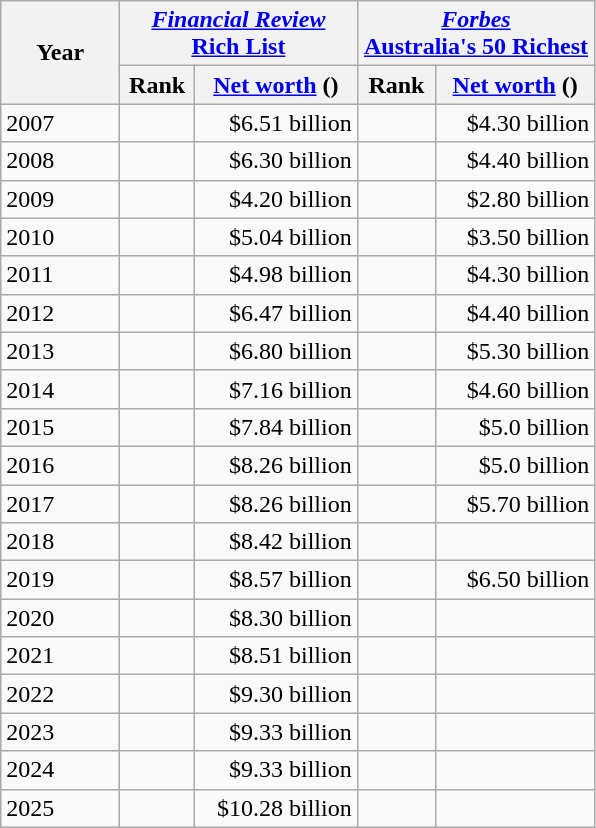<table class="wikitable">
<tr>
<th rowspan=2>Year</th>
<th colspan=2 width=40%><em><a href='#'>Financial Review</a></em><br><a href='#'>Rich List</a></th>
<th colspan=2 width=40%><em><a href='#'>Forbes</a></em><br><a href='#'>Australia's 50 Richest</a></th>
</tr>
<tr>
<th>Rank</th>
<th><a href='#'>Net worth</a> ()</th>
<th>Rank</th>
<th><a href='#'>Net worth</a> ()</th>
</tr>
<tr>
<td>2007</td>
<td align="center"> </td>
<td align="right">$6.51 billion </td>
<td align="center"> </td>
<td align="right">$4.30 billion </td>
</tr>
<tr>
<td>2008</td>
<td align="center"> </td>
<td align="right">$6.30 billion </td>
<td align="center"> </td>
<td align="right">$4.40 billion </td>
</tr>
<tr>
<td>2009</td>
<td align="center"> </td>
<td align="right">$4.20 billion </td>
<td align="center"> </td>
<td align="right">$2.80 billion </td>
</tr>
<tr>
<td>2010</td>
<td align="center"> </td>
<td align="right">$5.04 billion </td>
<td align="center"> </td>
<td align="right">$3.50 billion </td>
</tr>
<tr>
<td>2011</td>
<td align="center"> </td>
<td align="right">$4.98 billion </td>
<td align="center"> </td>
<td align="right">$4.30 billion </td>
</tr>
<tr>
<td>2012</td>
<td align="center"> </td>
<td align="right">$6.47 billion </td>
<td align="center"> </td>
<td align="right">$4.40 billion </td>
</tr>
<tr>
<td>2013</td>
<td align="center"> </td>
<td align="right">$6.80 billion </td>
<td align="center"> </td>
<td align="right">$5.30 billion </td>
</tr>
<tr>
<td>2014</td>
<td align="center"> </td>
<td align="right">$7.16 billion </td>
<td align="center"> </td>
<td align="right">$4.60 billion </td>
</tr>
<tr>
<td>2015</td>
<td align="center"> </td>
<td align="right">$7.84 billion </td>
<td align="center"> </td>
<td align="right">$5.0 billion </td>
</tr>
<tr>
<td>2016</td>
<td align="center"> </td>
<td align="right">$8.26 billion </td>
<td align="center"> </td>
<td align="right">$5.0 billion </td>
</tr>
<tr>
<td>2017</td>
<td align="center"> </td>
<td align="right">$8.26 billion </td>
<td align="center"> </td>
<td align="right">$5.70 billion </td>
</tr>
<tr>
<td>2018</td>
<td align="center"></td>
<td align="right">$8.42 billion </td>
<td align="center"> </td>
<td align="right"></td>
</tr>
<tr>
<td>2019</td>
<td align="center"></td>
<td align="right">$8.57 billion </td>
<td align="center"> </td>
<td align="right">$6.50 billion </td>
</tr>
<tr>
<td>2020</td>
<td align="center"></td>
<td align="right">$8.30 billion </td>
<td align="center"></td>
<td align="right"></td>
</tr>
<tr>
<td>2021</td>
<td align="center"> </td>
<td align="right">$8.51 billion </td>
<td align="center"></td>
<td align="right"></td>
</tr>
<tr>
<td>2022</td>
<td align="center"></td>
<td align="right">$9.30 billion </td>
<td align="center"></td>
<td align="right"></td>
</tr>
<tr>
<td>2023</td>
<td align="center"></td>
<td align="right">$9.33 billion </td>
<td align="center"></td>
<td align="right"></td>
</tr>
<tr>
<td>2024</td>
<td align="center"> </td>
<td align="right">$9.33 billion </td>
<td align="center"></td>
<td align="right"></td>
</tr>
<tr>
<td>2025</td>
<td align="center"> </td>
<td align="right">$10.28 billion </td>
<td align="center"></td>
<td align="right"></td>
</tr>
</table>
